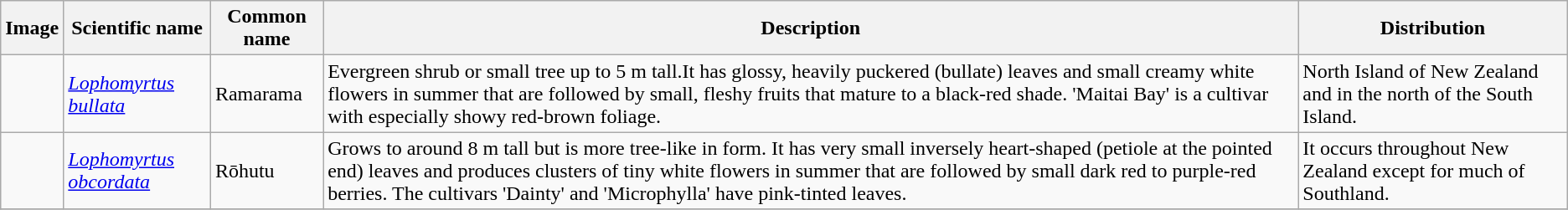<table class="wikitable">
<tr>
<th>Image</th>
<th>Scientific name</th>
<th>Common name</th>
<th>Description</th>
<th>Distribution</th>
</tr>
<tr>
<td></td>
<td><em><a href='#'>Lophomyrtus bullata</a></em></td>
<td>Ramarama</td>
<td>Evergreen shrub or small tree up to 5 m tall.It has glossy, heavily puckered (bullate) leaves and small creamy white flowers in summer that are followed by small, fleshy fruits that mature to a black-red shade. 'Maitai Bay' is a cultivar with especially showy red-brown foliage.</td>
<td>North Island of New Zealand and in the north of the South Island.</td>
</tr>
<tr>
<td></td>
<td><em><a href='#'>Lophomyrtus obcordata</a></em></td>
<td>Rōhutu</td>
<td>Grows to around 8 m tall but is more tree-like in form. It has very small inversely heart-shaped (petiole at the pointed end) leaves and produces clusters of tiny white flowers in summer that are followed by small dark red to purple-red berries. The cultivars 'Dainty' and 'Microphylla' have pink-tinted leaves.</td>
<td>It occurs throughout New Zealand except for much of Southland.</td>
</tr>
<tr>
</tr>
</table>
